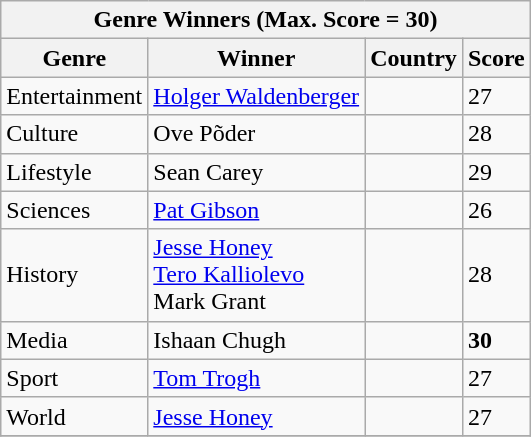<table class="wikitable">
<tr>
<th colspan="4">Genre Winners (Max. Score = 30)</th>
</tr>
<tr>
<th>Genre</th>
<th>Winner</th>
<th>Country</th>
<th>Score</th>
</tr>
<tr>
<td>Entertainment</td>
<td><a href='#'>Holger Waldenberger</a></td>
<td></td>
<td>27</td>
</tr>
<tr>
<td>Culture</td>
<td>Ove Põder</td>
<td></td>
<td>28</td>
</tr>
<tr>
<td>Lifestyle</td>
<td>Sean Carey</td>
<td></td>
<td>29</td>
</tr>
<tr>
<td>Sciences</td>
<td><a href='#'>Pat Gibson</a></td>
<td></td>
<td>26</td>
</tr>
<tr>
<td>History</td>
<td><a href='#'>Jesse Honey</a> <br> <a href='#'>Tero Kalliolevo</a> <br> Mark Grant</td>
<td> <br>  <br> </td>
<td>28</td>
</tr>
<tr>
<td>Media</td>
<td>Ishaan Chugh</td>
<td></td>
<td><strong>30</strong></td>
</tr>
<tr>
<td>Sport</td>
<td><a href='#'>Tom Trogh</a></td>
<td></td>
<td>27</td>
</tr>
<tr>
<td>World</td>
<td><a href='#'>Jesse Honey</a></td>
<td></td>
<td>27</td>
</tr>
<tr>
</tr>
</table>
